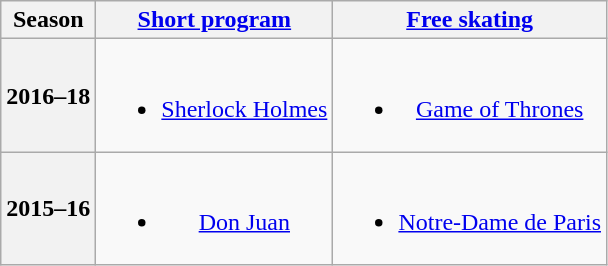<table class="wikitable" style="text-align:center">
<tr>
<th>Season</th>
<th><a href='#'>Short program</a></th>
<th><a href='#'>Free skating</a></th>
</tr>
<tr>
<th>2016–18 <br></th>
<td><br><ul><li><a href='#'>Sherlock Holmes</a> <br> </li></ul></td>
<td><br><ul><li><a href='#'>Game of Thrones</a> <br></li></ul></td>
</tr>
<tr>
<th>2015–16 <br></th>
<td><br><ul><li><a href='#'>Don Juan</a></li></ul></td>
<td><br><ul><li><a href='#'>Notre-Dame de Paris</a> <br></li></ul></td>
</tr>
</table>
